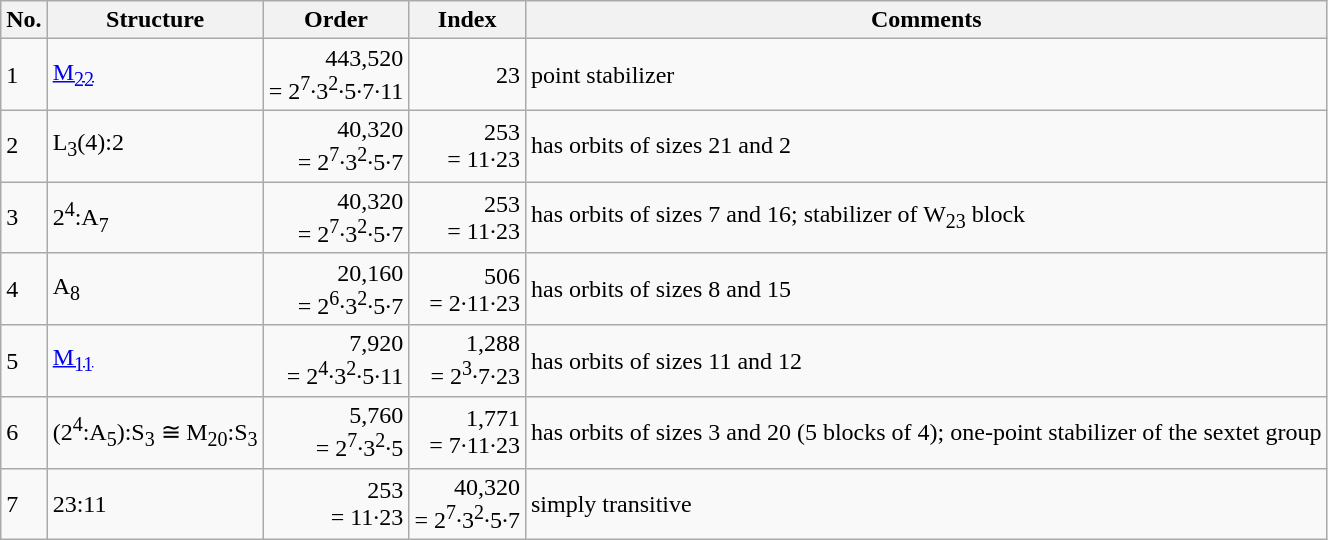<table class="wikitable">
<tr>
<th>No.</th>
<th>Structure</th>
<th>Order</th>
<th>Index</th>
<th>Comments</th>
</tr>
<tr>
<td>1</td>
<td><a href='#'>M<sub>22</sub></a></td>
<td align=right>443,520<br>= 2<sup>7</sup>·3<sup>2</sup>·5·7·11</td>
<td align=right>23</td>
<td>point stabilizer</td>
</tr>
<tr>
<td>2</td>
<td>L<sub>3</sub>(4):2</td>
<td align=right>40,320<br>= 2<sup>7</sup>·3<sup>2</sup>·5·7</td>
<td align=right>253<br>= 11·23</td>
<td>has orbits of sizes 21 and 2</td>
</tr>
<tr>
<td>3</td>
<td>2<sup>4</sup>:A<sub>7</sub></td>
<td align=right>40,320<br>= 2<sup>7</sup>·3<sup>2</sup>·5·7</td>
<td align=right>253<br>= 11·23</td>
<td>has orbits of sizes 7 and 16; stabilizer of W<sub>23</sub> block</td>
</tr>
<tr>
<td>4</td>
<td>A<sub>8</sub></td>
<td align=right>20,160<br>= 2<sup>6</sup>·3<sup>2</sup>·5·7</td>
<td align=right>506<br>= 2·11·23</td>
<td>has orbits of sizes 8 and 15</td>
</tr>
<tr>
<td>5</td>
<td><a href='#'>M<sub>11</sub></a></td>
<td align=right>7,920<br>= 2<sup>4</sup>·3<sup>2</sup>·5·11</td>
<td align=right>1,288<br>= 2<sup>3</sup>·7·23</td>
<td>has orbits of sizes 11 and 12</td>
</tr>
<tr>
<td>6</td>
<td>(2<sup>4</sup>:A<sub>5</sub>):S<sub>3</sub> ≅ M<sub>20</sub>:S<sub>3</sub></td>
<td align=right>5,760<br>= 2<sup>7</sup>·3<sup>2</sup>·5</td>
<td align=right>1,771<br>= 7·11·23</td>
<td>has orbits of sizes 3 and 20 (5 blocks of 4); one-point stabilizer of the sextet group</td>
</tr>
<tr>
<td>7</td>
<td>23:11</td>
<td align=right>253<br>= 11·23</td>
<td align=right>40,320<br>= 2<sup>7</sup>·3<sup>2</sup>·5·7</td>
<td>simply transitive</td>
</tr>
</table>
